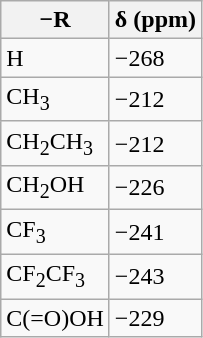<table class="wikitable sortable">
<tr>
<th>−R</th>
<th>δ (ppm)</th>
</tr>
<tr>
<td>H</td>
<td>−268</td>
</tr>
<tr>
<td>CH<sub>3</sub></td>
<td>−212</td>
</tr>
<tr>
<td>CH<sub>2</sub>CH<sub>3</sub></td>
<td>−212</td>
</tr>
<tr>
<td>CH<sub>2</sub>OH</td>
<td>−226</td>
</tr>
<tr>
<td>CF<sub>3</sub></td>
<td>−241</td>
</tr>
<tr>
<td>CF<sub>2</sub>CF<sub>3</sub></td>
<td>−243</td>
</tr>
<tr>
<td>C(=O)OH</td>
<td>−229</td>
</tr>
</table>
